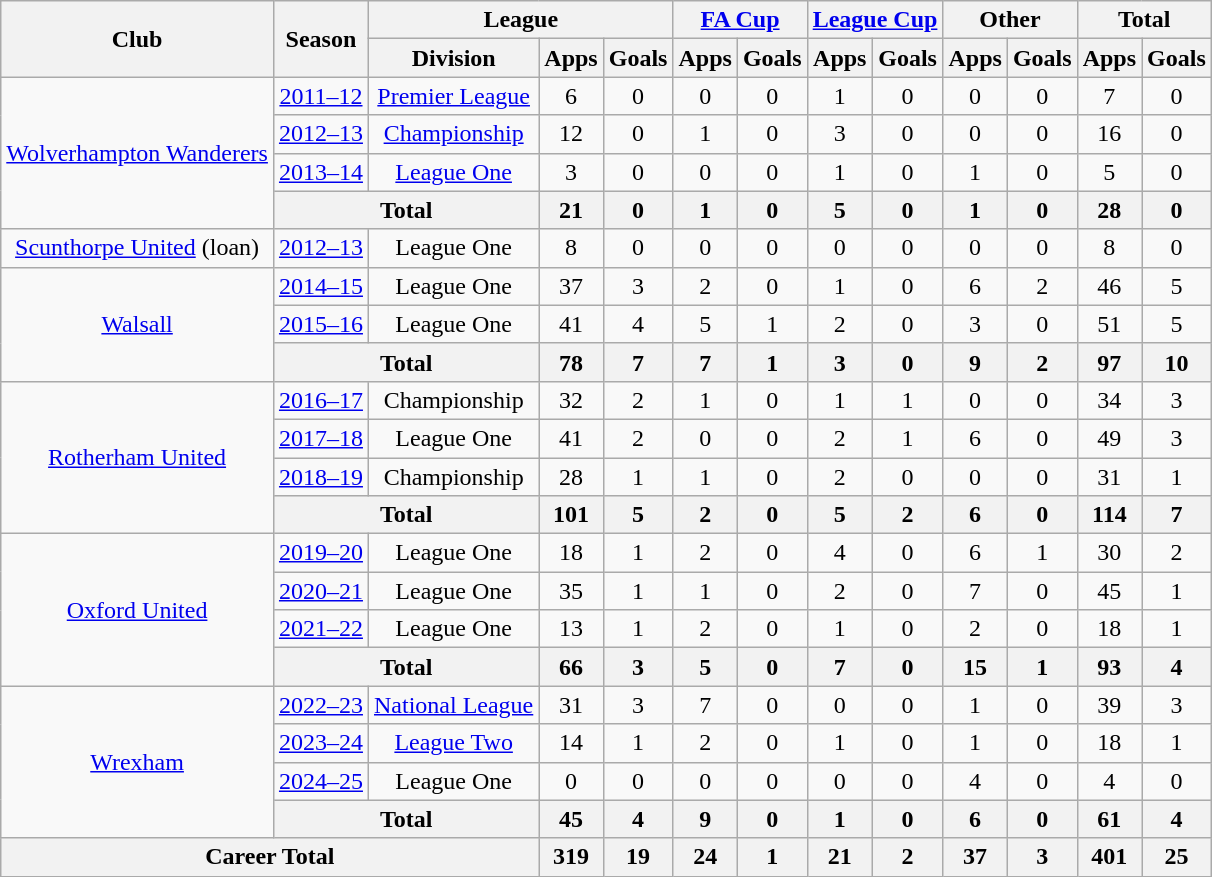<table class=wikitable style="text-align: center">
<tr>
<th rowspan=2>Club</th>
<th rowspan=2>Season</th>
<th colspan=3>League</th>
<th colspan=2><a href='#'>FA Cup</a></th>
<th colspan=2><a href='#'>League Cup</a></th>
<th colspan=2>Other</th>
<th colspan=2>Total</th>
</tr>
<tr>
<th>Division</th>
<th>Apps</th>
<th>Goals</th>
<th>Apps</th>
<th>Goals</th>
<th>Apps</th>
<th>Goals</th>
<th>Apps</th>
<th>Goals</th>
<th>Apps</th>
<th>Goals</th>
</tr>
<tr>
<td rowspan=4><a href='#'>Wolverhampton Wanderers</a></td>
<td><a href='#'>2011–12</a></td>
<td><a href='#'>Premier League</a></td>
<td>6</td>
<td>0</td>
<td>0</td>
<td>0</td>
<td>1</td>
<td>0</td>
<td>0</td>
<td>0</td>
<td>7</td>
<td>0</td>
</tr>
<tr>
<td><a href='#'>2012–13</a></td>
<td><a href='#'>Championship</a></td>
<td>12</td>
<td>0</td>
<td>1</td>
<td>0</td>
<td>3</td>
<td>0</td>
<td>0</td>
<td>0</td>
<td>16</td>
<td>0</td>
</tr>
<tr>
<td><a href='#'>2013–14</a></td>
<td><a href='#'>League One</a></td>
<td>3</td>
<td>0</td>
<td>0</td>
<td>0</td>
<td>1</td>
<td>0</td>
<td>1</td>
<td>0</td>
<td>5</td>
<td>0</td>
</tr>
<tr>
<th colspan=2>Total</th>
<th>21</th>
<th>0</th>
<th>1</th>
<th>0</th>
<th>5</th>
<th>0</th>
<th>1</th>
<th>0</th>
<th>28</th>
<th>0</th>
</tr>
<tr>
<td><a href='#'>Scunthorpe United</a> (loan)</td>
<td><a href='#'>2012–13</a></td>
<td>League One</td>
<td>8</td>
<td>0</td>
<td>0</td>
<td>0</td>
<td>0</td>
<td>0</td>
<td>0</td>
<td>0</td>
<td>8</td>
<td>0</td>
</tr>
<tr>
<td rowspan=3><a href='#'>Walsall</a></td>
<td><a href='#'>2014–15</a></td>
<td>League One</td>
<td>37</td>
<td>3</td>
<td>2</td>
<td>0</td>
<td>1</td>
<td>0</td>
<td>6</td>
<td>2</td>
<td>46</td>
<td>5</td>
</tr>
<tr>
<td><a href='#'>2015–16</a></td>
<td>League One</td>
<td>41</td>
<td>4</td>
<td>5</td>
<td>1</td>
<td>2</td>
<td>0</td>
<td>3</td>
<td>0</td>
<td>51</td>
<td>5</td>
</tr>
<tr>
<th colspan=2>Total</th>
<th>78</th>
<th>7</th>
<th>7</th>
<th>1</th>
<th>3</th>
<th>0</th>
<th>9</th>
<th>2</th>
<th>97</th>
<th>10</th>
</tr>
<tr>
<td rowspan="4"><a href='#'>Rotherham United</a></td>
<td><a href='#'>2016–17</a></td>
<td>Championship</td>
<td>32</td>
<td>2</td>
<td>1</td>
<td>0</td>
<td>1</td>
<td>1</td>
<td>0</td>
<td>0</td>
<td>34</td>
<td>3</td>
</tr>
<tr>
<td><a href='#'>2017–18</a></td>
<td>League One</td>
<td>41</td>
<td>2</td>
<td>0</td>
<td>0</td>
<td>2</td>
<td>1</td>
<td>6</td>
<td>0</td>
<td>49</td>
<td>3</td>
</tr>
<tr>
<td><a href='#'>2018–19</a></td>
<td>Championship</td>
<td>28</td>
<td>1</td>
<td>1</td>
<td>0</td>
<td>2</td>
<td>0</td>
<td>0</td>
<td>0</td>
<td>31</td>
<td>1</td>
</tr>
<tr>
<th colspan="2">Total</th>
<th>101</th>
<th>5</th>
<th>2</th>
<th>0</th>
<th>5</th>
<th>2</th>
<th>6</th>
<th>0</th>
<th>114</th>
<th>7</th>
</tr>
<tr>
<td rowspan="4"><a href='#'>Oxford United</a></td>
<td><a href='#'>2019–20</a></td>
<td>League One</td>
<td>18</td>
<td>1</td>
<td>2</td>
<td>0</td>
<td>4</td>
<td>0</td>
<td>6</td>
<td>1</td>
<td>30</td>
<td>2</td>
</tr>
<tr>
<td><a href='#'>2020–21</a></td>
<td>League One</td>
<td>35</td>
<td>1</td>
<td>1</td>
<td>0</td>
<td>2</td>
<td>0</td>
<td>7</td>
<td>0</td>
<td>45</td>
<td>1</td>
</tr>
<tr>
<td><a href='#'>2021–22</a></td>
<td>League One</td>
<td>13</td>
<td>1</td>
<td>2</td>
<td>0</td>
<td>1</td>
<td>0</td>
<td>2</td>
<td>0</td>
<td>18</td>
<td>1</td>
</tr>
<tr>
<th colspan="2">Total</th>
<th>66</th>
<th>3</th>
<th>5</th>
<th>0</th>
<th>7</th>
<th>0</th>
<th>15</th>
<th>1</th>
<th>93</th>
<th>4</th>
</tr>
<tr>
<td rowspan="4"><a href='#'>Wrexham</a></td>
<td><a href='#'>2022–23</a></td>
<td><a href='#'>National League</a></td>
<td>31</td>
<td>3</td>
<td>7</td>
<td>0</td>
<td>0</td>
<td>0</td>
<td>1</td>
<td>0</td>
<td>39</td>
<td>3</td>
</tr>
<tr>
<td><a href='#'>2023–24</a></td>
<td><a href='#'>League Two</a></td>
<td>14</td>
<td>1</td>
<td>2</td>
<td>0</td>
<td>1</td>
<td>0</td>
<td>1</td>
<td>0</td>
<td>18</td>
<td>1</td>
</tr>
<tr>
<td><a href='#'>2024–25</a></td>
<td>League One</td>
<td>0</td>
<td>0</td>
<td>0</td>
<td>0</td>
<td>0</td>
<td>0</td>
<td>4</td>
<td>0</td>
<td>4</td>
<td>0</td>
</tr>
<tr>
<th colspan="2">Total</th>
<th>45</th>
<th>4</th>
<th>9</th>
<th>0</th>
<th>1</th>
<th>0</th>
<th>6</th>
<th>0</th>
<th>61</th>
<th>4</th>
</tr>
<tr>
<th colspan="3">Career Total</th>
<th>319</th>
<th>19</th>
<th>24</th>
<th>1</th>
<th>21</th>
<th>2</th>
<th>37</th>
<th>3</th>
<th>401</th>
<th>25</th>
</tr>
</table>
